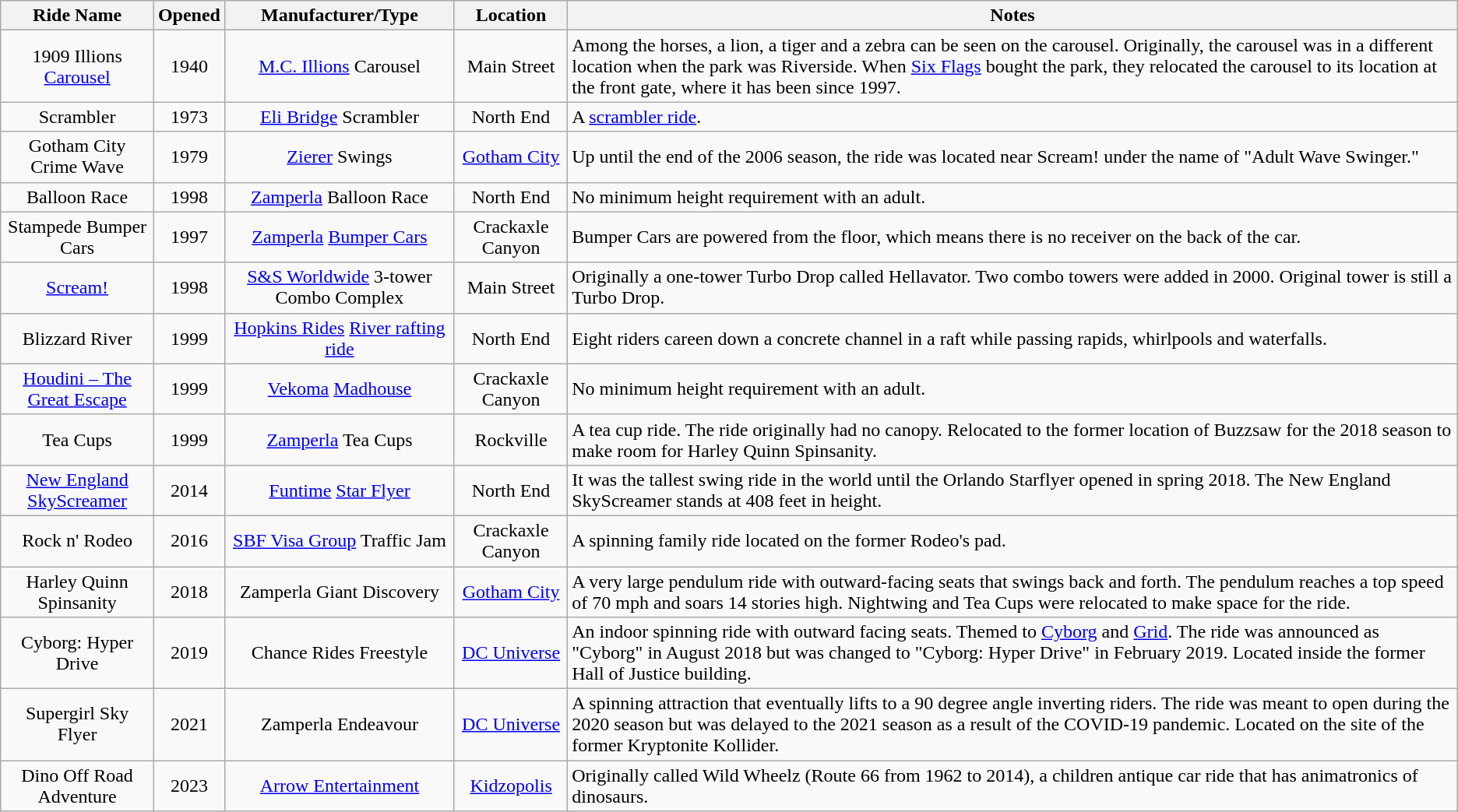<table class="wikitable sortable" style="text-align:center">
<tr>
<th>Ride Name</th>
<th>Opened</th>
<th>Manufacturer/Type</th>
<th>Location</th>
<th class="unsortable">Notes</th>
</tr>
<tr>
<td>1909 Illions <a href='#'>Carousel</a></td>
<td>1940</td>
<td><a href='#'>M.C. Illions</a> Carousel</td>
<td>Main Street</td>
<td style="text-align:left">Among the horses, a lion, a tiger and a zebra can be seen on the carousel. Originally, the carousel was in a different location when the park was Riverside. When <a href='#'>Six Flags</a> bought the park, they relocated the carousel to its location at the front gate, where it has been since 1997.</td>
</tr>
<tr>
<td>Scrambler</td>
<td>1973</td>
<td><a href='#'>Eli Bridge</a> Scrambler</td>
<td>North End</td>
<td style="text-align:left">A <a href='#'>scrambler ride</a>.</td>
</tr>
<tr>
<td>Gotham City Crime Wave</td>
<td>1979</td>
<td><a href='#'>Zierer</a> Swings</td>
<td><a href='#'>Gotham City</a></td>
<td style="text-align:left">Up until the end of the 2006 season, the ride was located near Scream! under the name of "Adult Wave Swinger."</td>
</tr>
<tr>
<td>Balloon Race</td>
<td>1998</td>
<td><a href='#'>Zamperla</a> Balloon Race</td>
<td>North End</td>
<td style="text-align:left">No minimum height requirement with an adult.</td>
</tr>
<tr>
<td>Stampede Bumper Cars</td>
<td>1997</td>
<td><a href='#'>Zamperla</a> <a href='#'>Bumper Cars</a></td>
<td>Crackaxle Canyon</td>
<td style="text-align:left">Bumper Cars are powered from the floor, which means there is no receiver on the back of the car.</td>
</tr>
<tr>
<td><a href='#'>Scream!</a></td>
<td>1998</td>
<td><a href='#'>S&S Worldwide</a> 3-tower Combo Complex</td>
<td>Main Street</td>
<td style="text-align:left">Originally a one-tower Turbo Drop called Hellavator. Two combo towers were added in 2000. Original tower is still a Turbo Drop.</td>
</tr>
<tr>
<td>Blizzard River</td>
<td>1999</td>
<td><a href='#'>Hopkins Rides</a> <a href='#'>River rafting ride</a></td>
<td>North End</td>
<td style="text-align:left">Eight riders careen down a concrete channel in a raft while passing rapids, whirlpools and waterfalls.</td>
</tr>
<tr>
<td><a href='#'>Houdini – The Great Escape</a></td>
<td>1999</td>
<td><a href='#'>Vekoma</a> <a href='#'>Madhouse</a></td>
<td>Crackaxle Canyon</td>
<td style="text-align:left">No minimum height requirement with an adult.</td>
</tr>
<tr>
<td>Tea Cups</td>
<td>1999</td>
<td><a href='#'>Zamperla</a> Tea Cups</td>
<td>Rockville</td>
<td style="text-align:left">A tea cup ride. The ride originally had no canopy. Relocated to the former location of Buzzsaw for the 2018 season to make room for Harley Quinn Spinsanity.</td>
</tr>
<tr>
<td><a href='#'>New England SkyScreamer</a></td>
<td>2014</td>
<td><a href='#'>Funtime</a> <a href='#'>Star Flyer</a></td>
<td>North End</td>
<td style="text-align:left">It was the tallest swing ride in the world until the Orlando Starflyer opened in spring 2018. The New England SkyScreamer stands at 408 feet in height.</td>
</tr>
<tr>
<td>Rock n' Rodeo</td>
<td>2016</td>
<td><a href='#'>SBF Visa Group</a> Traffic Jam</td>
<td>Crackaxle Canyon</td>
<td style="text-align:left">A spinning family ride located on the former Rodeo's pad.</td>
</tr>
<tr>
<td>Harley Quinn Spinsanity</td>
<td>2018</td>
<td>Zamperla Giant Discovery</td>
<td><a href='#'>Gotham City</a></td>
<td style="text-align:left">A very large pendulum ride with outward-facing seats that swings back and forth. The pendulum reaches a top speed of 70 mph and soars 14 stories high. Nightwing and Tea Cups were relocated to make space for the ride.</td>
</tr>
<tr>
<td>Cyborg: Hyper Drive</td>
<td>2019</td>
<td>Chance Rides Freestyle</td>
<td><a href='#'>DC Universe</a></td>
<td style="text-align:left">An indoor spinning ride with outward facing seats. Themed to <a href='#'>Cyborg</a> and <a href='#'>Grid</a>. The ride was announced as "Cyborg" in August 2018 but was changed to "Cyborg: Hyper Drive" in February 2019. Located inside the former Hall of Justice building.</td>
</tr>
<tr>
<td>Supergirl Sky Flyer</td>
<td>2021</td>
<td>Zamperla Endeavour</td>
<td><a href='#'>DC Universe</a></td>
<td style="text-align:left">A spinning attraction that eventually lifts to a 90 degree angle inverting riders. The ride was meant to open during the 2020 season but was delayed to the 2021 season as a result of the COVID-19 pandemic. Located on the site of the former Kryptonite Kollider.</td>
</tr>
<tr>
<td>Dino Off Road Adventure</td>
<td>2023</td>
<td><a href='#'>Arrow Entertainment</a></td>
<td><a href='#'>Kidzopolis</a></td>
<td style="text-align:left">Originally called Wild Wheelz (Route 66 from 1962 to 2014), a children antique car ride that has animatronics of dinosaurs.</td>
</tr>
</table>
